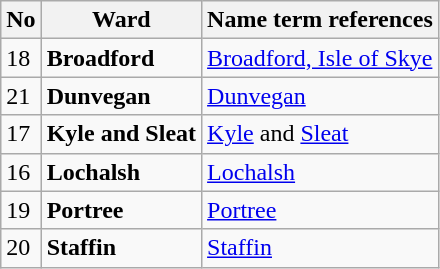<table class="wikitable">
<tr>
<th>No</th>
<th>Ward</th>
<th>Name term references</th>
</tr>
<tr>
<td>18</td>
<td><strong>Broadford</strong></td>
<td><a href='#'>Broadford, Isle of Skye</a></td>
</tr>
<tr>
<td>21</td>
<td><strong>Dunvegan</strong></td>
<td><a href='#'>Dunvegan</a></td>
</tr>
<tr>
<td>17</td>
<td><strong>Kyle and Sleat</strong></td>
<td><a href='#'>Kyle</a> and <a href='#'>Sleat</a></td>
</tr>
<tr>
<td>16</td>
<td><strong>Lochalsh</strong></td>
<td><a href='#'>Lochalsh</a></td>
</tr>
<tr>
<td>19</td>
<td><strong>Portree</strong></td>
<td><a href='#'>Portree</a></td>
</tr>
<tr>
<td>20</td>
<td><strong>Staffin</strong></td>
<td><a href='#'>Staffin</a></td>
</tr>
</table>
